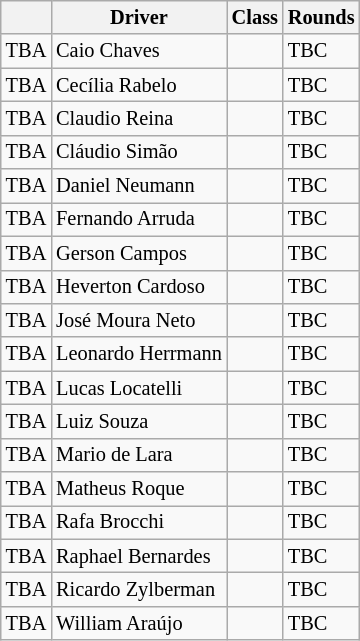<table class="wikitable" style="font-size: 85%;">
<tr>
<th></th>
<th>Driver</th>
<th>Class</th>
<th>Rounds</th>
</tr>
<tr>
<td>TBA</td>
<td> Caio Chaves</td>
<td></td>
<td>TBC</td>
</tr>
<tr>
<td>TBA</td>
<td> Cecília Rabelo</td>
<td></td>
<td>TBC</td>
</tr>
<tr>
<td>TBA</td>
<td> Claudio Reina</td>
<td></td>
<td>TBC</td>
</tr>
<tr>
<td>TBA</td>
<td> Cláudio Simão</td>
<td></td>
<td>TBC</td>
</tr>
<tr>
<td>TBA</td>
<td> Daniel Neumann</td>
<td></td>
<td>TBC</td>
</tr>
<tr>
<td>TBA</td>
<td> Fernando Arruda</td>
<td></td>
<td>TBC</td>
</tr>
<tr>
<td>TBA</td>
<td> Gerson Campos</td>
<td></td>
<td>TBC</td>
</tr>
<tr>
<td>TBA</td>
<td> Heverton Cardoso</td>
<td></td>
<td>TBC</td>
</tr>
<tr>
<td>TBA</td>
<td> José Moura Neto</td>
<td></td>
<td>TBC</td>
</tr>
<tr>
<td>TBA</td>
<td> Leonardo Herrmann</td>
<td></td>
<td>TBC</td>
</tr>
<tr>
<td>TBA</td>
<td> Lucas Locatelli</td>
<td></td>
<td>TBC</td>
</tr>
<tr>
<td>TBA</td>
<td> Luiz Souza</td>
<td></td>
<td>TBC</td>
</tr>
<tr>
<td>TBA</td>
<td> Mario de Lara</td>
<td></td>
<td>TBC</td>
</tr>
<tr>
<td>TBA</td>
<td> Matheus Roque</td>
<td></td>
<td>TBC</td>
</tr>
<tr>
<td>TBA</td>
<td> Rafa Brocchi</td>
<td></td>
<td>TBC</td>
</tr>
<tr>
<td>TBA</td>
<td> Raphael Bernardes</td>
<td></td>
<td>TBC</td>
</tr>
<tr>
<td>TBA</td>
<td> Ricardo Zylberman</td>
<td></td>
<td>TBC</td>
</tr>
<tr>
<td>TBA</td>
<td> William Araújo</td>
<td></td>
<td>TBC</td>
</tr>
</table>
